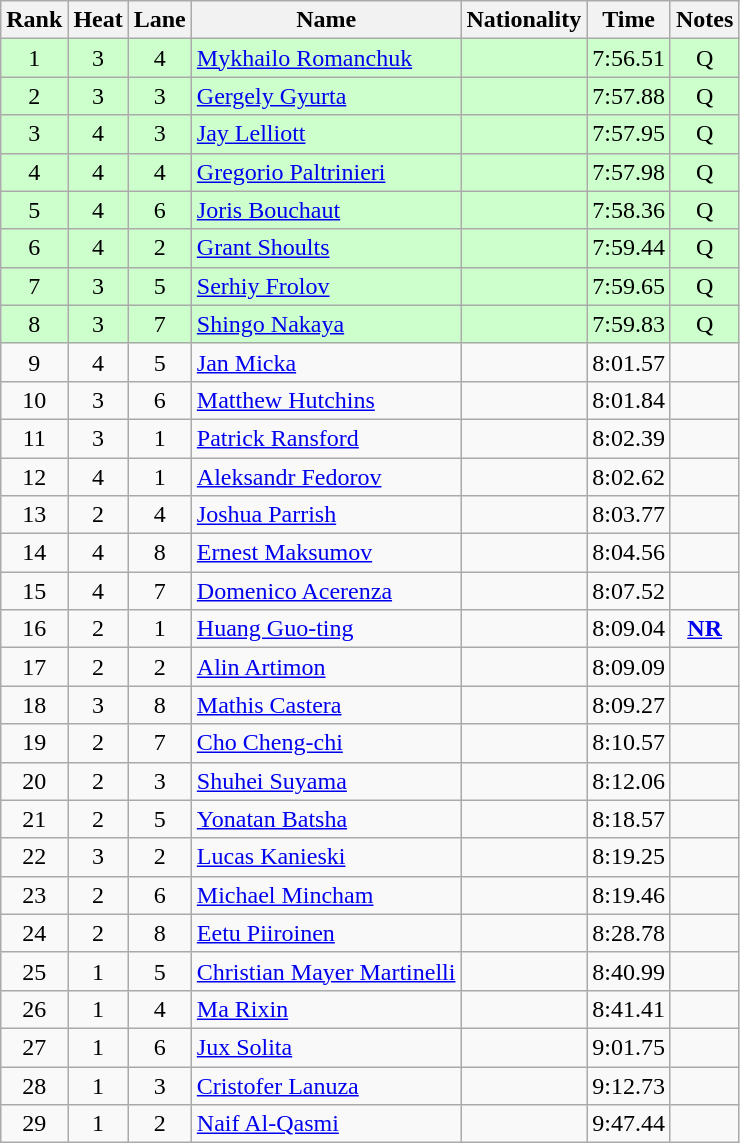<table class="wikitable sortable" style="text-align:center">
<tr>
<th>Rank</th>
<th>Heat</th>
<th>Lane</th>
<th>Name</th>
<th>Nationality</th>
<th>Time</th>
<th>Notes</th>
</tr>
<tr bgcolor=ccffcc>
<td>1</td>
<td>3</td>
<td>4</td>
<td align="left"><a href='#'>Mykhailo Romanchuk</a></td>
<td align="left"></td>
<td>7:56.51</td>
<td>Q</td>
</tr>
<tr bgcolor=ccffcc>
<td>2</td>
<td>3</td>
<td>3</td>
<td align="left"><a href='#'>Gergely Gyurta</a></td>
<td align="left"></td>
<td>7:57.88</td>
<td>Q</td>
</tr>
<tr bgcolor=ccffcc>
<td>3</td>
<td>4</td>
<td>3</td>
<td align="left"><a href='#'>Jay Lelliott</a></td>
<td align="left"></td>
<td>7:57.95</td>
<td>Q</td>
</tr>
<tr bgcolor=ccffcc>
<td>4</td>
<td>4</td>
<td>4</td>
<td align="left"><a href='#'>Gregorio Paltrinieri</a></td>
<td align="left"></td>
<td>7:57.98</td>
<td>Q</td>
</tr>
<tr bgcolor=ccffcc>
<td>5</td>
<td>4</td>
<td>6</td>
<td align="left"><a href='#'>Joris Bouchaut</a></td>
<td align="left"></td>
<td>7:58.36</td>
<td>Q</td>
</tr>
<tr bgcolor=ccffcc>
<td>6</td>
<td>4</td>
<td>2</td>
<td align="left"><a href='#'>Grant Shoults</a></td>
<td align="left"></td>
<td>7:59.44</td>
<td>Q</td>
</tr>
<tr bgcolor=ccffcc>
<td>7</td>
<td>3</td>
<td>5</td>
<td align="left"><a href='#'>Serhiy Frolov</a></td>
<td align="left"></td>
<td>7:59.65</td>
<td>Q</td>
</tr>
<tr bgcolor=ccffcc>
<td>8</td>
<td>3</td>
<td>7</td>
<td align="left"><a href='#'>Shingo Nakaya</a></td>
<td align="left"></td>
<td>7:59.83</td>
<td>Q</td>
</tr>
<tr>
<td>9</td>
<td>4</td>
<td>5</td>
<td align="left"><a href='#'>Jan Micka</a></td>
<td align="left"></td>
<td>8:01.57</td>
<td></td>
</tr>
<tr>
<td>10</td>
<td>3</td>
<td>6</td>
<td align="left"><a href='#'>Matthew Hutchins</a></td>
<td align="left"></td>
<td>8:01.84</td>
<td></td>
</tr>
<tr>
<td>11</td>
<td>3</td>
<td>1</td>
<td align="left"><a href='#'>Patrick Ransford</a></td>
<td align="left"></td>
<td>8:02.39</td>
<td></td>
</tr>
<tr>
<td>12</td>
<td>4</td>
<td>1</td>
<td align="left"><a href='#'>Aleksandr Fedorov</a></td>
<td align="left"></td>
<td>8:02.62</td>
<td></td>
</tr>
<tr>
<td>13</td>
<td>2</td>
<td>4</td>
<td align="left"><a href='#'>Joshua Parrish</a></td>
<td align="left"></td>
<td>8:03.77</td>
<td></td>
</tr>
<tr>
<td>14</td>
<td>4</td>
<td>8</td>
<td align="left"><a href='#'>Ernest Maksumov</a></td>
<td align="left"></td>
<td>8:04.56</td>
<td></td>
</tr>
<tr>
<td>15</td>
<td>4</td>
<td>7</td>
<td align="left"><a href='#'>Domenico Acerenza</a></td>
<td align="left"></td>
<td>8:07.52</td>
<td></td>
</tr>
<tr>
<td>16</td>
<td>2</td>
<td>1</td>
<td align="left"><a href='#'>Huang Guo-ting</a></td>
<td align="left"></td>
<td>8:09.04</td>
<td><strong><a href='#'>NR</a></strong></td>
</tr>
<tr>
<td>17</td>
<td>2</td>
<td>2</td>
<td align="left"><a href='#'>Alin Artimon</a></td>
<td align="left"></td>
<td>8:09.09</td>
<td></td>
</tr>
<tr>
<td>18</td>
<td>3</td>
<td>8</td>
<td align="left"><a href='#'>Mathis Castera</a></td>
<td align="left"></td>
<td>8:09.27</td>
<td></td>
</tr>
<tr>
<td>19</td>
<td>2</td>
<td>7</td>
<td align="left"><a href='#'>Cho Cheng-chi</a></td>
<td align="left"></td>
<td>8:10.57</td>
<td></td>
</tr>
<tr>
<td>20</td>
<td>2</td>
<td>3</td>
<td align="left"><a href='#'>Shuhei Suyama</a></td>
<td align="left"></td>
<td>8:12.06</td>
<td></td>
</tr>
<tr>
<td>21</td>
<td>2</td>
<td>5</td>
<td align="left"><a href='#'>Yonatan Batsha</a></td>
<td align="left"></td>
<td>8:18.57</td>
<td></td>
</tr>
<tr>
<td>22</td>
<td>3</td>
<td>2</td>
<td align="left"><a href='#'>Lucas Kanieski</a></td>
<td align="left"></td>
<td>8:19.25</td>
<td></td>
</tr>
<tr>
<td>23</td>
<td>2</td>
<td>6</td>
<td align="left"><a href='#'>Michael Mincham</a></td>
<td align="left"></td>
<td>8:19.46</td>
<td></td>
</tr>
<tr>
<td>24</td>
<td>2</td>
<td>8</td>
<td align="left"><a href='#'>Eetu Piiroinen</a></td>
<td align="left"></td>
<td>8:28.78</td>
<td></td>
</tr>
<tr>
<td>25</td>
<td>1</td>
<td>5</td>
<td align="left"><a href='#'>Christian Mayer Martinelli</a></td>
<td align="left"></td>
<td>8:40.99</td>
<td></td>
</tr>
<tr>
<td>26</td>
<td>1</td>
<td>4</td>
<td align="left"><a href='#'>Ma Rixin</a></td>
<td align="left"></td>
<td>8:41.41</td>
<td></td>
</tr>
<tr>
<td>27</td>
<td>1</td>
<td>6</td>
<td align="left"><a href='#'>Jux Solita</a></td>
<td align="left"></td>
<td>9:01.75</td>
<td></td>
</tr>
<tr>
<td>28</td>
<td>1</td>
<td>3</td>
<td align="left"><a href='#'>Cristofer Lanuza</a></td>
<td align="left"></td>
<td>9:12.73</td>
<td></td>
</tr>
<tr>
<td>29</td>
<td>1</td>
<td>2</td>
<td align="left"><a href='#'>Naif Al-Qasmi</a></td>
<td align="left"></td>
<td>9:47.44</td>
<td></td>
</tr>
</table>
